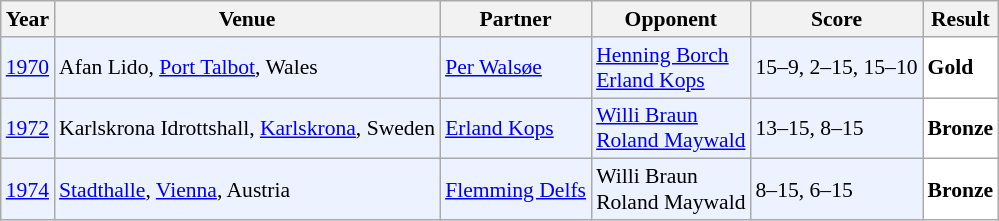<table class="sortable wikitable" style="font-size: 90%;">
<tr>
<th>Year</th>
<th>Venue</th>
<th>Partner</th>
<th>Opponent</th>
<th>Score</th>
<th>Result</th>
</tr>
<tr style="background:#ECF2FF">
<td align="center"><a href='#'>1970</a></td>
<td align="left">Afan Lido, <a href='#'>Port Talbot</a>, Wales</td>
<td align="left"> <a href='#'>Per Walsøe</a></td>
<td align="left"> <a href='#'>Henning Borch</a> <br>  <a href='#'>Erland Kops</a></td>
<td align="left">15–9, 2–15, 15–10</td>
<td style="text-align:left; background:white"> <strong>Gold</strong></td>
</tr>
<tr style="background:#ECF2FF">
<td align="center"><a href='#'>1972</a></td>
<td align="left">Karlskrona Idrottshall, <a href='#'>Karlskrona</a>, Sweden</td>
<td align="left"> <a href='#'>Erland Kops</a></td>
<td align="left"> <a href='#'>Willi Braun</a> <br>  <a href='#'>Roland Maywald</a></td>
<td align="left">13–15, 8–15</td>
<td style="text-align:left; background:white"> <strong>Bronze</strong></td>
</tr>
<tr style="background:#ECF2FF">
<td align="center"><a href='#'>1974</a></td>
<td align="left"><a href='#'>Stadthalle</a>, <a href='#'>Vienna</a>, Austria</td>
<td align="left"> <a href='#'>Flemming Delfs</a></td>
<td align="left"> Willi Braun <br>  Roland Maywald</td>
<td align="left">8–15, 6–15</td>
<td style="text-align:left; background:white"> <strong>Bronze</strong></td>
</tr>
</table>
